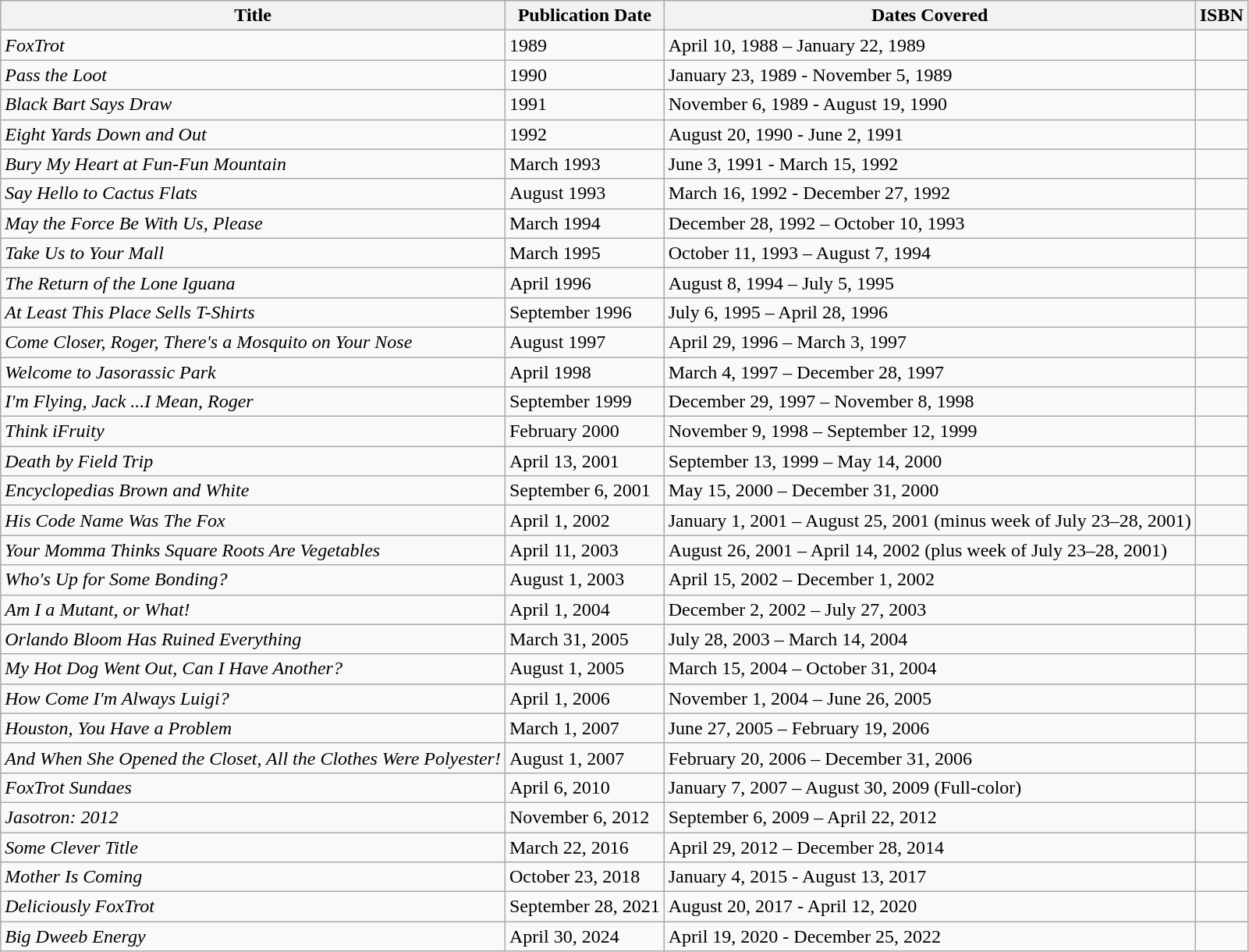<table class="wikitable">
<tr>
<th>Title</th>
<th>Publication Date</th>
<th>Dates Covered</th>
<th>ISBN</th>
</tr>
<tr>
<td><em>FoxTrot</em></td>
<td>1989</td>
<td>April 10, 1988 – January 22, 1989</td>
<td></td>
</tr>
<tr>
<td><em>Pass the Loot</em></td>
<td>1990</td>
<td>January 23, 1989 - November 5, 1989</td>
<td></td>
</tr>
<tr>
<td><em>Black Bart Says Draw</em></td>
<td>1991</td>
<td>November 6, 1989 - August 19, 1990</td>
<td></td>
</tr>
<tr>
<td><em>Eight Yards Down and Out</em></td>
<td>1992</td>
<td>August 20, 1990 - June 2, 1991</td>
<td></td>
</tr>
<tr>
<td><em>Bury My Heart at Fun-Fun Mountain</em></td>
<td>March 1993</td>
<td>June 3, 1991 - March 15, 1992</td>
<td></td>
</tr>
<tr>
<td><em>Say Hello to Cactus Flats</em></td>
<td>August 1993</td>
<td>March 16, 1992 - December 27, 1992</td>
<td></td>
</tr>
<tr>
<td><em>May the Force Be With Us, Please</em></td>
<td>March 1994</td>
<td>December 28, 1992 – October 10, 1993</td>
<td></td>
</tr>
<tr>
<td><em>Take Us to Your Mall</em></td>
<td>March 1995</td>
<td>October 11, 1993 – August 7, 1994</td>
<td></td>
</tr>
<tr>
<td><em>The Return of the Lone Iguana</em></td>
<td>April 1996</td>
<td>August 8, 1994 – July 5, 1995</td>
<td></td>
</tr>
<tr>
<td><em>At Least This Place Sells T-Shirts</em></td>
<td>September 1996</td>
<td>July 6, 1995 – April 28, 1996</td>
<td></td>
</tr>
<tr>
<td><em>Come Closer, Roger, There's a Mosquito on Your Nose</em></td>
<td>August 1997</td>
<td>April 29, 1996 – March 3, 1997</td>
<td></td>
</tr>
<tr>
<td><em>Welcome to Jasorassic Park</em></td>
<td>April 1998</td>
<td>March 4, 1997 – December 28, 1997</td>
<td></td>
</tr>
<tr>
<td><em>I'm Flying, Jack ...I Mean, Roger</em></td>
<td>September 1999</td>
<td>December 29, 1997 – November 8, 1998</td>
<td></td>
</tr>
<tr>
<td><em>Think iFruity</em></td>
<td>February 2000</td>
<td>November 9, 1998 – September 12, 1999</td>
<td></td>
</tr>
<tr>
<td><em>Death by Field Trip</em></td>
<td>April 13, 2001</td>
<td>September 13, 1999 – May 14, 2000</td>
<td></td>
</tr>
<tr>
<td><em>Encyclopedias Brown and White</em></td>
<td>September 6, 2001</td>
<td>May 15, 2000 – December 31, 2000</td>
<td></td>
</tr>
<tr>
<td><em>His Code Name Was The Fox</em></td>
<td>April 1, 2002</td>
<td>January 1, 2001 – August 25, 2001 (minus week of July 23–28, 2001)</td>
<td></td>
</tr>
<tr>
<td><em>Your Momma Thinks Square Roots Are Vegetables</em></td>
<td>April 11, 2003</td>
<td>August 26, 2001 – April 14, 2002 (plus week of July 23–28, 2001)</td>
<td></td>
</tr>
<tr>
<td><em>Who's Up for Some Bonding?</em></td>
<td>August 1, 2003</td>
<td>April 15, 2002 – December 1, 2002</td>
<td></td>
</tr>
<tr>
<td><em>Am I a Mutant, or What!</em></td>
<td>April 1, 2004</td>
<td>December 2, 2002 – July 27, 2003</td>
<td></td>
</tr>
<tr>
<td><em>Orlando Bloom Has Ruined Everything</em></td>
<td>March 31, 2005</td>
<td>July 28, 2003 – March 14, 2004</td>
<td></td>
</tr>
<tr>
<td><em>My Hot Dog Went Out, Can I Have Another?</em></td>
<td>August 1, 2005</td>
<td>March 15, 2004 – October 31, 2004</td>
<td></td>
</tr>
<tr>
<td><em>How Come I'm Always Luigi?</em></td>
<td>April 1, 2006</td>
<td>November 1, 2004 – June 26, 2005</td>
<td></td>
</tr>
<tr>
<td><em>Houston, You Have a Problem</em></td>
<td>March 1, 2007</td>
<td>June 27, 2005 – February 19, 2006</td>
<td></td>
</tr>
<tr>
<td><em>And When She Opened the Closet, All the Clothes Were Polyester!</em></td>
<td>August 1, 2007</td>
<td>February 20, 2006 – December 31, 2006</td>
<td></td>
</tr>
<tr>
<td><em>FoxTrot Sundaes</em></td>
<td>April 6, 2010</td>
<td>January 7, 2007 – August 30, 2009 (Full-color)</td>
<td></td>
</tr>
<tr>
<td><em>Jasotron: 2012</em></td>
<td>November 6, 2012</td>
<td>September 6, 2009 – April 22, 2012</td>
<td></td>
</tr>
<tr>
<td><em>Some Clever Title</em></td>
<td>March 22, 2016</td>
<td>April 29, 2012 – December 28, 2014</td>
<td></td>
</tr>
<tr>
<td><em>Mother Is Coming</em></td>
<td>October 23, 2018</td>
<td>January 4, 2015 - August 13, 2017</td>
<td></td>
</tr>
<tr>
<td><em>Deliciously FoxTrot</em></td>
<td>September 28, 2021</td>
<td>August 20, 2017 - April 12, 2020</td>
<td></td>
</tr>
<tr>
<td><em>Big Dweeb Energy</em></td>
<td>April 30, 2024</td>
<td>April 19, 2020 - December 25, 2022</td>
<td></td>
</tr>
</table>
